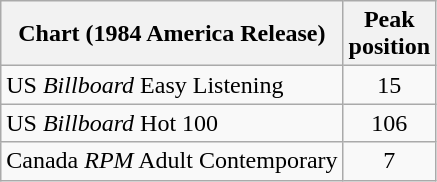<table class="wikitable sortable">
<tr>
<th>Chart (1984 America Release)</th>
<th>Peak<br>position</th>
</tr>
<tr>
<td>US <em>Billboard</em> Easy Listening</td>
<td align="center">15</td>
</tr>
<tr>
<td>US <em>Billboard</em> Hot 100</td>
<td align="center">106</td>
</tr>
<tr>
<td>Canada <em>RPM</em> Adult Contemporary</td>
<td align="center">7</td>
</tr>
</table>
